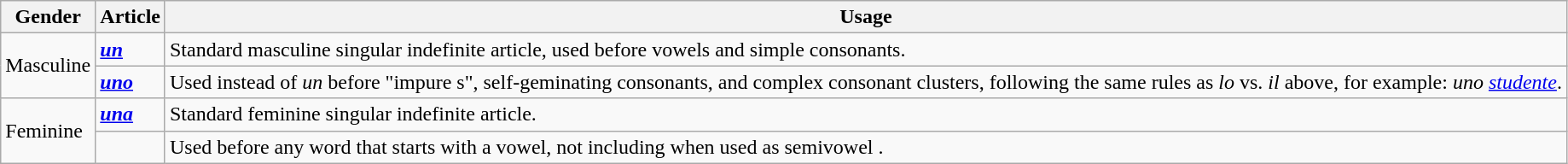<table class="wikitable" border="1">
<tr>
<th>Gender</th>
<th>Article</th>
<th>Usage</th>
</tr>
<tr>
<td rowspan=2>Masculine</td>
<td><em><a href='#'><strong>un</strong></a></em></td>
<td>Standard masculine singular indefinite article, used before vowels and simple consonants.</td>
</tr>
<tr>
<td><em><a href='#'><strong>uno</strong></a></em></td>
<td>Used instead of <em>un</em> before "impure s", self-geminating consonants, and complex consonant clusters, following the same rules as <em>lo</em> vs. <em>il</em> above, for example: <em>uno <a href='#'>studente</a></em>.</td>
</tr>
<tr>
<td rowspan=2>Feminine</td>
<td><em><a href='#'><strong>una</strong></a></em></td>
<td>Standard feminine singular indefinite article.</td>
</tr>
<tr>
<td><em><a href='#'><strong></strong></a></em></td>
<td>Used before any word that starts with a vowel, not including  when used as semivowel .</td>
</tr>
</table>
